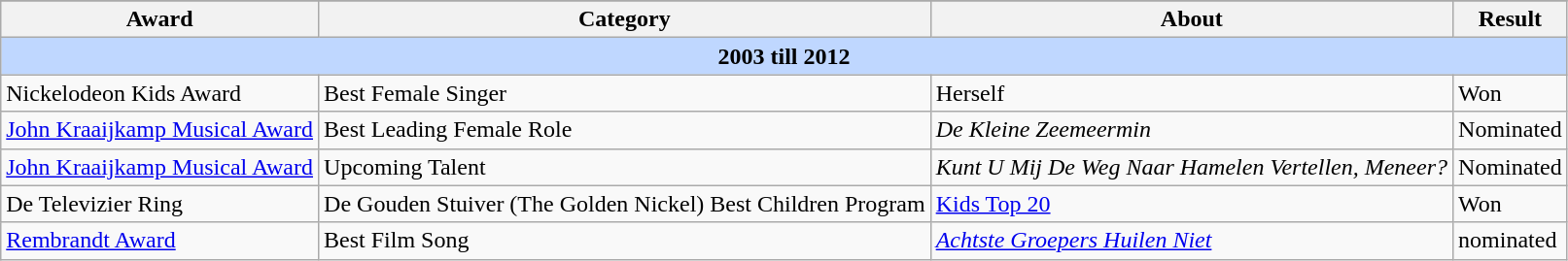<table class="wikitable">
<tr ---- bgcolor="#ebf5ff">
</tr>
<tr>
<th>Award</th>
<th>Category</th>
<th>About</th>
<th>Result</th>
</tr>
<tr ---- bgcolor="#bfd7ff">
<td colspan=5 align=center><strong>2003 till 2012</strong></td>
</tr>
<tr>
<td>Nickelodeon Kids Award</td>
<td>Best Female Singer</td>
<td>Herself</td>
<td>Won</td>
</tr>
<tr>
<td><a href='#'>John Kraaijkamp Musical Award</a></td>
<td>Best Leading Female Role</td>
<td><em>De Kleine Zeemeermin</em></td>
<td>Nominated</td>
</tr>
<tr>
<td><a href='#'>John Kraaijkamp Musical Award</a></td>
<td>Upcoming Talent</td>
<td><em>Kunt U Mij De Weg Naar Hamelen Vertellen, Meneer?</em></td>
<td>Nominated</td>
</tr>
<tr>
<td>De Televizier Ring</td>
<td>De Gouden Stuiver (The Golden Nickel) Best Children Program</td>
<td><a href='#'>Kids Top 20</a></td>
<td>Won</td>
</tr>
<tr>
<td><a href='#'>Rembrandt Award</a></td>
<td>Best Film Song</td>
<td><em><a href='#'>Achtste Groepers Huilen Niet</a></em></td>
<td>nominated</td>
</tr>
</table>
